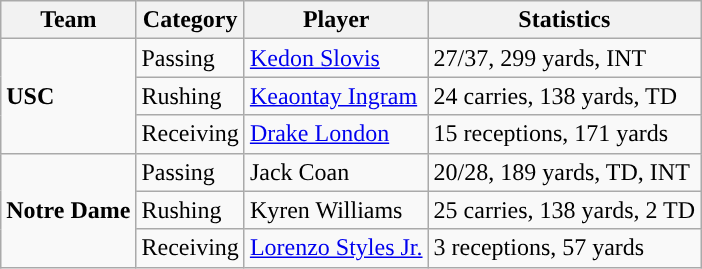<table class="wikitable" style="float: left;">
<tr>
<th>Team</th>
<th>Category</th>
<th>Player</th>
<th>Statistics</th>
</tr>
<tr>
<td rowspan=3><strong>USC</strong></td>
<td>Passing</td>
<td><a href='#'>Kedon Slovis</a></td>
<td>27/37, 299 yards, INT</td>
</tr>
<tr>
<td>Rushing</td>
<td><a href='#'>Keaontay Ingram</a></td>
<td>24 carries, 138 yards, TD</td>
</tr>
<tr>
<td>Receiving</td>
<td><a href='#'>Drake London</a></td>
<td>15 receptions, 171 yards</td>
</tr>
<tr>
<td rowspan=3><strong>Notre Dame</strong></td>
<td>Passing</td>
<td>Jack Coan</td>
<td>20/28, 189 yards, TD, INT</td>
</tr>
<tr>
<td>Rushing</td>
<td>Kyren Williams</td>
<td>25 carries, 138 yards, 2 TD</td>
</tr>
<tr>
<td>Receiving</td>
<td><a href='#'>Lorenzo Styles Jr.</a></td>
<td>3 receptions, 57 yards</td>
</tr>
</table>
